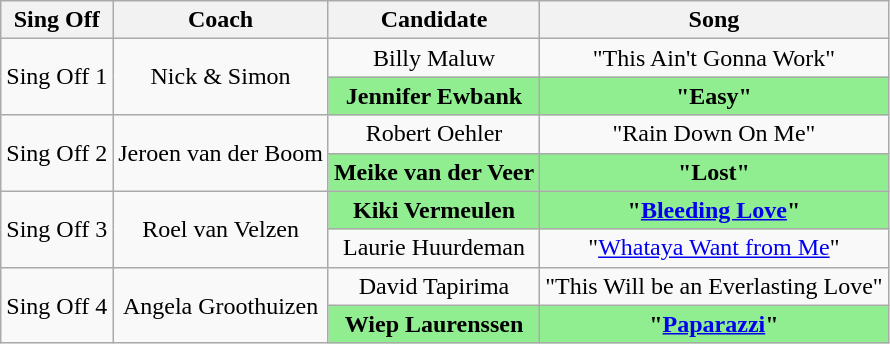<table class="wikitable sortable" style="text-align: center; width: auto;">
<tr>
<th>Sing Off</th>
<th>Coach</th>
<th>Candidate</th>
<th>Song</th>
</tr>
<tr>
<td rowspan="2">Sing Off 1</td>
<td rowspan="2">Nick & Simon</td>
<td>Billy Maluw</td>
<td>"This Ain't Gonna Work"</td>
</tr>
<tr>
<th style="background:lightgreen">Jennifer Ewbank</th>
<th style="background:lightgreen">"Easy"</th>
</tr>
<tr>
<td rowspan="2">Sing Off 2</td>
<td rowspan="2">Jeroen van der Boom</td>
<td>Robert Oehler</td>
<td>"Rain Down On Me"</td>
</tr>
<tr>
<th style="background:lightgreen">Meike van der Veer</th>
<th style="background:lightgreen">"Lost"</th>
</tr>
<tr>
<td rowspan="2">Sing Off 3</td>
<td rowspan="2">Roel van Velzen</td>
<th style="background:lightgreen">Kiki Vermeulen</th>
<th style="background:lightgreen">"<a href='#'>Bleeding Love</a>"</th>
</tr>
<tr>
<td>Laurie Huurdeman</td>
<td>"<a href='#'>Whataya Want from Me</a>"</td>
</tr>
<tr>
<td rowspan=2>Sing Off 4</td>
<td rowspan=2>Angela Groothuizen</td>
<td>David Tapirima</td>
<td>"This Will be an Everlasting Love"</td>
</tr>
<tr>
<td style="background:lightgreen"><strong>Wiep Laurenssen</strong></td>
<td style="background:lightgreen"><strong>"<a href='#'>Paparazzi</a>"</strong></td>
</tr>
</table>
